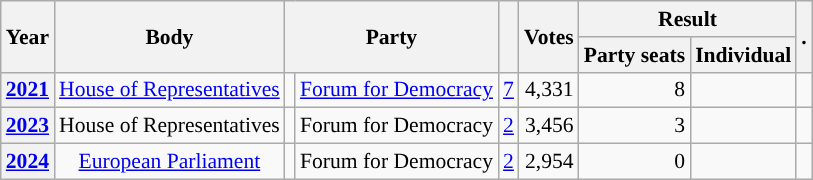<table class="wikitable plainrowheaders sortable" border=2 cellpadding=4 cellspacing=0 style="border: 1px #aaa solid; font-size: 90%; text-align:center;">
<tr>
<th scope="col" rowspan=2>Year</th>
<th scope="col" rowspan=2>Body</th>
<th scope="col" colspan=2 rowspan=2>Party</th>
<th scope="col" rowspan=2></th>
<th scope="col" rowspan=2>Votes</th>
<th scope="colgroup" colspan=2>Result</th>
<th scope="col" rowspan=2 class="unsortable">.</th>
</tr>
<tr>
<th scope="col">Party seats</th>
<th scope="col">Individual</th>
</tr>
<tr>
<th scope="row"><a href='#'>2021</a></th>
<td><a href='#'>House of Representatives</a></td>
<td style="background-color:"></td>
<td><a href='#'>Forum for Democracy</a></td>
<td style=text-align:right><a href='#'>7</a></td>
<td style=text-align:right>4,331</td>
<td style=text-align:right>8</td>
<td></td>
<td></td>
</tr>
<tr>
<th scope="row"><a href='#'>2023</a></th>
<td>House of Representatives</td>
<td style="background-color:"></td>
<td>Forum for Democracy</td>
<td style=text-align:right><a href='#'>2</a></td>
<td style=text-align:right>3,456</td>
<td style=text-align:right>3</td>
<td></td>
<td></td>
</tr>
<tr>
<th scope="row"><a href='#'>2024</a></th>
<td><a href='#'>European Parliament</a></td>
<td style="background-color:"></td>
<td>Forum for Democracy</td>
<td style=text-align:right><a href='#'>2</a></td>
<td style=text-align:right>2,954</td>
<td style=text-align:right>0</td>
<td></td>
<td></td>
</tr>
</table>
